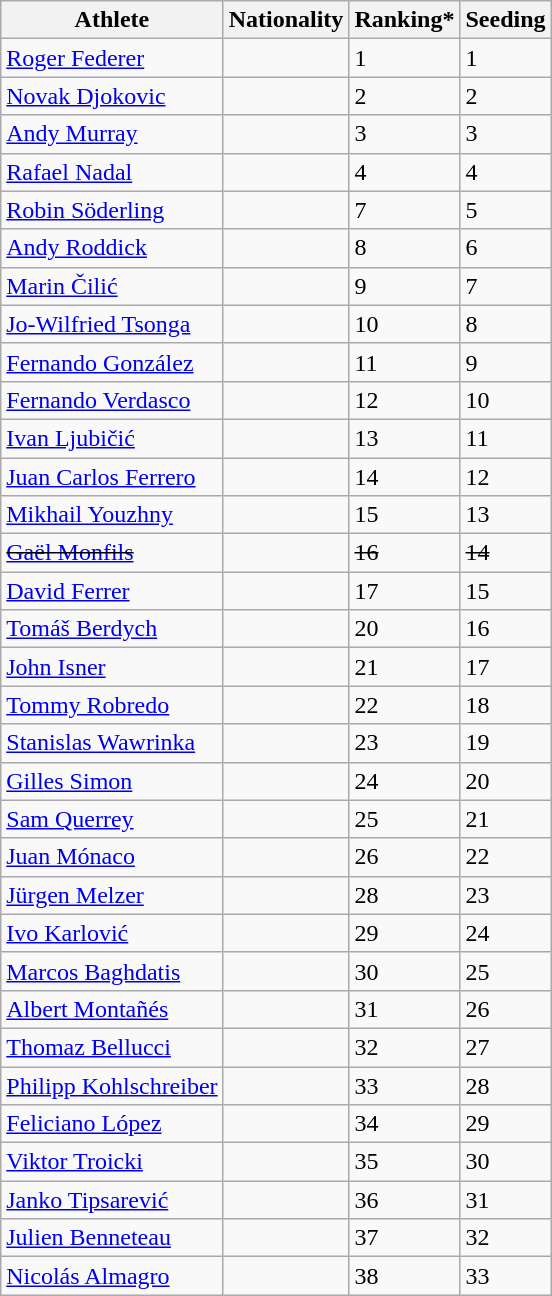<table class="wikitable" border="1">
<tr>
<th>Athlete</th>
<th>Nationality</th>
<th>Ranking*</th>
<th>Seeding</th>
</tr>
<tr>
<td><a href='#'>Roger Federer</a></td>
<td></td>
<td>1</td>
<td>1</td>
</tr>
<tr>
<td><a href='#'>Novak Djokovic</a></td>
<td></td>
<td>2</td>
<td>2</td>
</tr>
<tr>
<td><a href='#'>Andy Murray</a></td>
<td></td>
<td>3</td>
<td>3</td>
</tr>
<tr>
<td><a href='#'>Rafael Nadal</a></td>
<td></td>
<td>4</td>
<td>4</td>
</tr>
<tr>
<td><a href='#'>Robin Söderling</a></td>
<td></td>
<td>7</td>
<td>5</td>
</tr>
<tr>
<td><a href='#'>Andy Roddick</a></td>
<td></td>
<td>8</td>
<td>6</td>
</tr>
<tr>
<td><a href='#'>Marin Čilić</a></td>
<td></td>
<td>9</td>
<td>7</td>
</tr>
<tr>
<td><a href='#'>Jo-Wilfried Tsonga</a></td>
<td></td>
<td>10</td>
<td>8</td>
</tr>
<tr>
<td><a href='#'>Fernando González</a></td>
<td></td>
<td>11</td>
<td>9</td>
</tr>
<tr>
<td><a href='#'>Fernando Verdasco</a></td>
<td></td>
<td>12</td>
<td>10</td>
</tr>
<tr>
<td><a href='#'>Ivan Ljubičić</a></td>
<td></td>
<td>13</td>
<td>11</td>
</tr>
<tr>
<td><a href='#'>Juan Carlos Ferrero</a></td>
<td></td>
<td>14</td>
<td>12</td>
</tr>
<tr>
<td><a href='#'>Mikhail Youzhny</a></td>
<td></td>
<td>15</td>
<td>13</td>
</tr>
<tr>
<td><s><a href='#'>Gaël Monfils</a></s></td>
<td><s></s></td>
<td><s>16</s></td>
<td><s>14</s></td>
</tr>
<tr>
<td><a href='#'>David Ferrer</a></td>
<td></td>
<td>17</td>
<td>15</td>
</tr>
<tr>
<td><a href='#'>Tomáš Berdych</a></td>
<td></td>
<td>20</td>
<td>16</td>
</tr>
<tr>
<td><a href='#'>John Isner</a></td>
<td></td>
<td>21</td>
<td>17</td>
</tr>
<tr>
<td><a href='#'>Tommy Robredo</a></td>
<td></td>
<td>22</td>
<td>18</td>
</tr>
<tr>
<td><a href='#'>Stanislas Wawrinka</a></td>
<td></td>
<td>23</td>
<td>19</td>
</tr>
<tr>
<td><a href='#'>Gilles Simon</a></td>
<td></td>
<td>24</td>
<td>20</td>
</tr>
<tr>
<td><a href='#'>Sam Querrey</a></td>
<td></td>
<td>25</td>
<td>21</td>
</tr>
<tr>
<td><a href='#'>Juan Mónaco</a></td>
<td></td>
<td>26</td>
<td>22</td>
</tr>
<tr>
<td><a href='#'>Jürgen Melzer</a></td>
<td></td>
<td>28</td>
<td>23</td>
</tr>
<tr>
<td><a href='#'>Ivo Karlović</a></td>
<td></td>
<td>29</td>
<td>24</td>
</tr>
<tr>
<td><a href='#'>Marcos Baghdatis</a></td>
<td></td>
<td>30</td>
<td>25</td>
</tr>
<tr>
<td><a href='#'>Albert Montañés</a></td>
<td></td>
<td>31</td>
<td>26</td>
</tr>
<tr>
<td><a href='#'>Thomaz Bellucci</a></td>
<td></td>
<td>32</td>
<td>27</td>
</tr>
<tr>
<td><a href='#'>Philipp Kohlschreiber</a></td>
<td></td>
<td>33</td>
<td>28</td>
</tr>
<tr>
<td><a href='#'>Feliciano López</a></td>
<td></td>
<td>34</td>
<td>29</td>
</tr>
<tr>
<td><a href='#'>Viktor Troicki</a></td>
<td></td>
<td>35</td>
<td>30</td>
</tr>
<tr>
<td><a href='#'>Janko Tipsarević</a></td>
<td></td>
<td>36</td>
<td>31</td>
</tr>
<tr>
<td><a href='#'>Julien Benneteau</a></td>
<td></td>
<td>37</td>
<td>32</td>
</tr>
<tr>
<td><a href='#'>Nicolás Almagro</a></td>
<td></td>
<td>38</td>
<td>33</td>
</tr>
</table>
